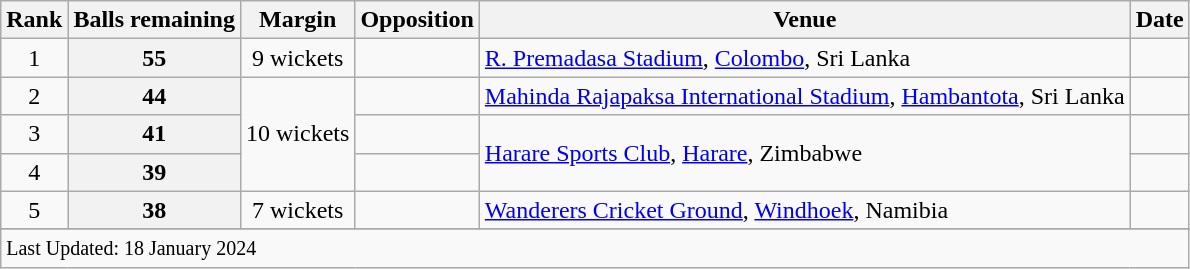<table class="wikitable sortable">
<tr>
<th scope=col>Rank</th>
<th scope=col>Balls remaining</th>
<th scope=col>Margin</th>
<th scope=col>Opposition</th>
<th scope=col>Venue</th>
<th scope=col>Date</th>
</tr>
<tr>
<td align=center>1</td>
<th scope=row style=text-align:center>55</th>
<td scope=row style=text-align:center;>9 wickets</td>
<td></td>
<td><a href='#'>R. Premadasa Stadium</a>, <a href='#'>Colombo</a>, Sri Lanka</td>
<td></td>
</tr>
<tr>
<td align=center>2</td>
<th scope=row style=text-align:center>44</th>
<td scope=row style=text-align:center; rowspan=3>10 wickets</td>
<td></td>
<td><a href='#'>Mahinda Rajapaksa International Stadium</a>, <a href='#'>Hambantota</a>, Sri Lanka</td>
<td> </td>
</tr>
<tr>
<td align=center>3</td>
<th scope=row style=text-align:center>41</th>
<td></td>
<td rowspan=2><a href='#'>Harare Sports Club</a>, <a href='#'>Harare</a>, Zimbabwe</td>
<td></td>
</tr>
<tr>
<td align=center>4</td>
<th scope=row style=text-align:center>39</th>
<td></td>
<td></td>
</tr>
<tr>
<td align=center>5</td>
<th scope=row style=text-align:center>38</th>
<td scope=row style=text-align:center;>7 wickets</td>
<td></td>
<td><a href='#'>Wanderers Cricket Ground</a>, <a href='#'>Windhoek</a>, Namibia</td>
<td></td>
</tr>
<tr>
</tr>
<tr class=sortbottom>
<td colspan=6><small>Last Updated: 18 January 2024</small></td>
</tr>
</table>
